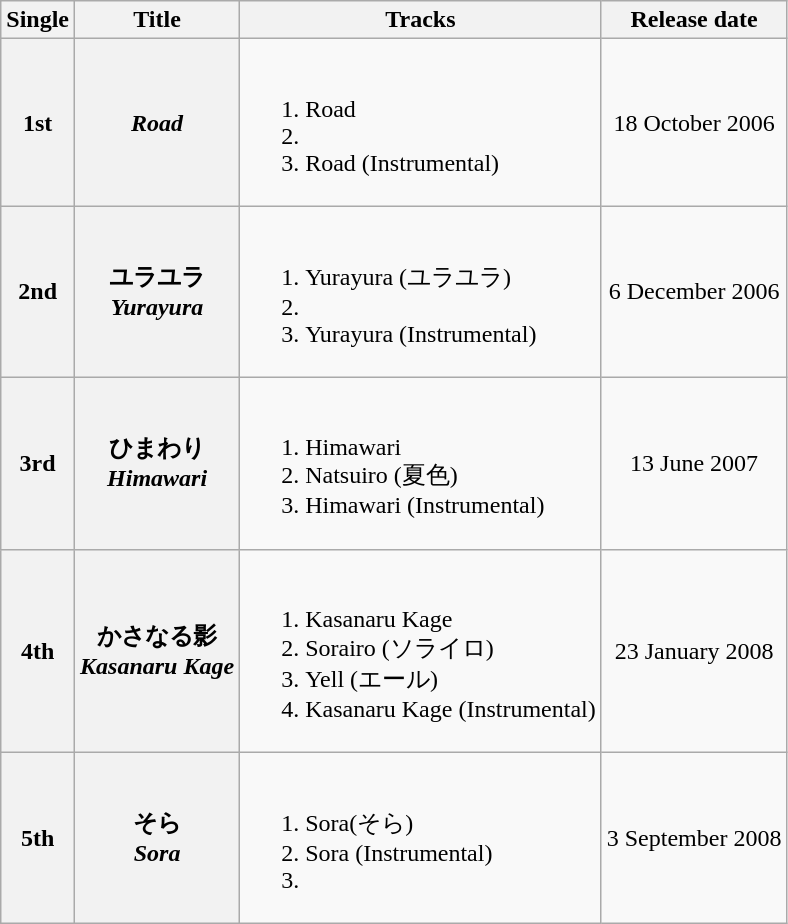<table class="wikitable" style="text-align: center">
<tr>
<th>Single</th>
<th>Title</th>
<th>Tracks</th>
<th>Release date</th>
</tr>
<tr>
<th>1st</th>
<th><em>Road</em></th>
<td align="left"><br><ol><li>Road</li><li></li><li>Road (Instrumental)</li></ol></td>
<td>18 October 2006</td>
</tr>
<tr>
<th>2nd</th>
<th>ユラユラ <br> <em>Yurayura</em></th>
<td align="left"><br><ol><li>Yurayura (ユラユラ)</li><li></li><li>Yurayura (Instrumental)</li></ol></td>
<td>6 December 2006</td>
</tr>
<tr>
<th>3rd</th>
<th>ひまわり <br> <em>Himawari</em></th>
<td align="left"><br><ol><li>Himawari</li><li>Natsuiro (夏色)</li><li>Himawari (Instrumental)</li></ol></td>
<td>13 June 2007</td>
</tr>
<tr>
<th>4th</th>
<th>かさなる影 <br> <em>Kasanaru Kage</em></th>
<td align="left"><br><ol><li>Kasanaru Kage</li><li>Sorairo (ソライロ)</li><li>Yell (エール)</li><li>Kasanaru Kage (Instrumental)</li></ol></td>
<td>23 January 2008</td>
</tr>
<tr>
<th>5th</th>
<th>そら <br> <em>Sora</em></th>
<td align="left"><br><ol><li>Sora(そら)</li><li>Sora (Instrumental)</li><li></li></ol></td>
<td>3 September 2008</td>
</tr>
</table>
